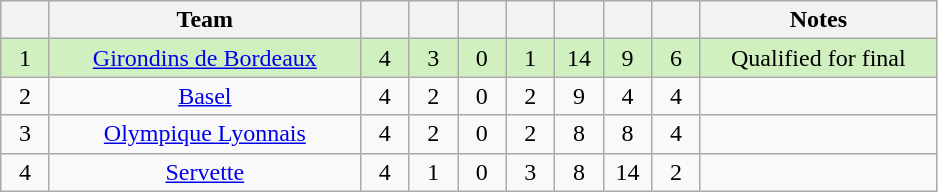<table class="wikitable" style="text-align: center;">
<tr>
<th width="25"></th>
<th width="200">Team</th>
<th width="25"></th>
<th width="25"></th>
<th width="25"></th>
<th width="25"></th>
<th width="25"></th>
<th width="25"></th>
<th width="25"></th>
<th width="150">Notes</th>
</tr>
<tr style="background: #D0F0C0">
<td>1</td>
<td><a href='#'>Girondins de Bordeaux</a></td>
<td>4</td>
<td>3</td>
<td>0</td>
<td>1</td>
<td>14</td>
<td>9</td>
<td>6</td>
<td>Qualified for final</td>
</tr>
<tr>
<td>2</td>
<td><a href='#'>Basel</a></td>
<td>4</td>
<td>2</td>
<td>0</td>
<td>2</td>
<td>9</td>
<td>4</td>
<td>4</td>
<td></td>
</tr>
<tr>
<td>3</td>
<td><a href='#'>Olympique Lyonnais</a></td>
<td>4</td>
<td>2</td>
<td>0</td>
<td>2</td>
<td>8</td>
<td>8</td>
<td>4</td>
<td></td>
</tr>
<tr>
<td>4</td>
<td><a href='#'>Servette</a></td>
<td>4</td>
<td>1</td>
<td>0</td>
<td>3</td>
<td>8</td>
<td>14</td>
<td>2</td>
<td></td>
</tr>
</table>
